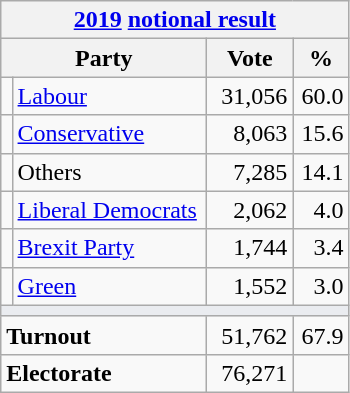<table class="wikitable">
<tr>
<th colspan="4"><a href='#'>2019</a> <a href='#'>notional result</a></th>
</tr>
<tr>
<th bgcolor="#DDDDFF" width="130px" colspan="2">Party</th>
<th bgcolor="#DDDDFF" width="50px">Vote</th>
<th bgcolor="#DDDDFF" width="30px">%</th>
</tr>
<tr>
<td></td>
<td><a href='#'>Labour</a></td>
<td align=right>31,056</td>
<td align=right>60.0</td>
</tr>
<tr>
<td></td>
<td><a href='#'>Conservative</a></td>
<td align=right>8,063</td>
<td align=right>15.6</td>
</tr>
<tr>
<td></td>
<td>Others</td>
<td align=right>7,285</td>
<td align=right>14.1</td>
</tr>
<tr>
<td></td>
<td><a href='#'>Liberal Democrats</a></td>
<td align=right>2,062</td>
<td align=right>4.0</td>
</tr>
<tr>
<td></td>
<td><a href='#'>Brexit Party</a></td>
<td align=right>1,744</td>
<td align=right>3.4</td>
</tr>
<tr>
<td></td>
<td><a href='#'>Green</a></td>
<td align=right>1,552</td>
<td align=right>3.0</td>
</tr>
<tr>
<td colspan="4" bgcolor="#EAECF0"></td>
</tr>
<tr>
<td colspan="2"><strong>Turnout</strong></td>
<td align=right>51,762</td>
<td align=right>67.9</td>
</tr>
<tr>
<td colspan="2"><strong>Electorate</strong></td>
<td align=right>76,271</td>
</tr>
</table>
